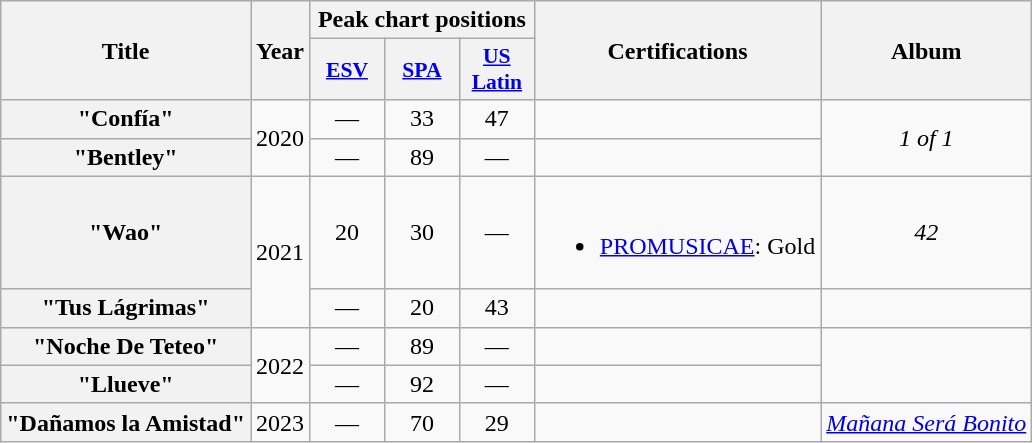<table class="wikitable plainrowheaders" style="text-align:center">
<tr>
<th rowspan="2">Title</th>
<th rowspan="2">Year</th>
<th colspan="3">Peak chart positions</th>
<th rowspan="2">Certifications</th>
<th rowspan="2">Album</th>
</tr>
<tr>
<th scope="col" style="width:3em;font-size:90%;"><a href='#'>ESV</a><br></th>
<th scope="col" style="width:3em;font-size:90%;"><a href='#'>SPA</a><br></th>
<th scope="col" style="width:3em;font-size:90%;"><a href='#'>US<br>Latin</a><br></th>
</tr>
<tr>
<th scope="row">"Confía"<br></th>
<td rowspan="2">2020</td>
<td>—</td>
<td>33</td>
<td>47</td>
<td></td>
<td rowspan="2"><em>1 of 1</em></td>
</tr>
<tr>
<th scope="row">"Bentley"<br></th>
<td>—</td>
<td>89</td>
<td>—</td>
<td></td>
</tr>
<tr>
<th scope="row">"Wao"</th>
<td rowspan=2>2021</td>
<td>20</td>
<td>30</td>
<td>—</td>
<td><br><ul><li><a href='#'>PROMUSICAE</a>: Gold</li></ul></td>
<td><em>42</em></td>
</tr>
<tr>
<th scope="row">"Tus Lágrimas"<br></th>
<td>—</td>
<td>20<br></td>
<td>43</td>
<td></td>
<td><em></em></td>
</tr>
<tr>
<th scope="row">"Noche De Teteo"</th>
<td rowspan=2>2022</td>
<td>—</td>
<td>89<br></td>
<td>—</td>
<td></td>
</tr>
<tr>
<th scope="row">"Llueve"</th>
<td>—</td>
<td>92<br></td>
<td>—</td>
<td></td>
</tr>
<tr>
<th scope="row">"Dañamos la Amistad"<br></th>
<td>2023</td>
<td>—</td>
<td>70<br></td>
<td>29</td>
<td></td>
<td><em><a href='#'>Mañana Será Bonito</a></em></td>
</tr>
</table>
